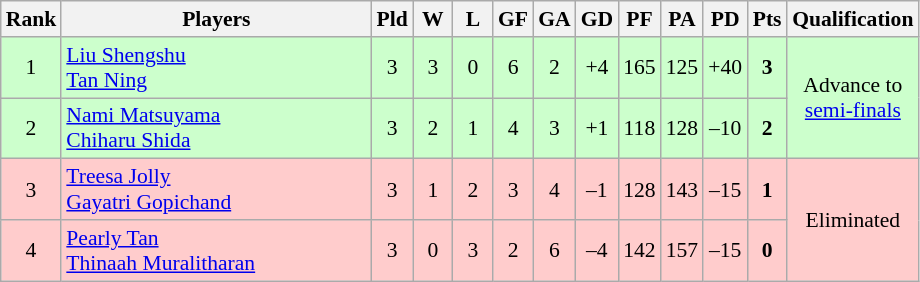<table class="wikitable" style="font-size:90%; text-align:center">
<tr>
<th width="20">Rank</th>
<th width="200">Players</th>
<th width="20">Pld</th>
<th width="20">W</th>
<th width="20">L</th>
<th width="20">GF</th>
<th width="20">GA</th>
<th width="20">GD</th>
<th width="20">PF</th>
<th width="20">PA</th>
<th width="20">PD</th>
<th width="20">Pts</th>
<th width="20">Qualification</th>
</tr>
<tr style="background:#ccffcc">
<td>1</td>
<td style="text-align:left"> <a href='#'>Liu Shengshu</a><br> <a href='#'>Tan Ning</a></td>
<td>3</td>
<td>3</td>
<td>0</td>
<td>6</td>
<td>2</td>
<td>+4</td>
<td>165</td>
<td>125</td>
<td>+40</td>
<td><strong>3</strong></td>
<td rowspan="2">Advance to <a href='#'>semi-finals</a></td>
</tr>
<tr style="background:#ccffcc">
<td>2</td>
<td style="text-align:left"> <a href='#'>Nami Matsuyama</a><br> <a href='#'>Chiharu Shida</a></td>
<td>3</td>
<td>2</td>
<td>1</td>
<td>4</td>
<td>3</td>
<td>+1</td>
<td>118</td>
<td>128</td>
<td>–10</td>
<td><strong>2</strong></td>
</tr>
<tr style="background:#ffcccc">
<td>3</td>
<td style="text-align:left"> <a href='#'>Treesa Jolly</a><br> <a href='#'>Gayatri Gopichand</a></td>
<td>3</td>
<td>1</td>
<td>2</td>
<td>3</td>
<td>4</td>
<td>–1</td>
<td>128</td>
<td>143</td>
<td>–15</td>
<td><strong>1</strong></td>
<td rowspan="2">Eliminated</td>
</tr>
<tr style="background:#ffcccc">
<td>4</td>
<td style="text-align:left"> <a href='#'>Pearly Tan</a><br> <a href='#'>Thinaah Muralitharan</a></td>
<td>3</td>
<td>0</td>
<td>3</td>
<td>2</td>
<td>6</td>
<td>–4</td>
<td>142</td>
<td>157</td>
<td>–15</td>
<td><strong>0</strong></td>
</tr>
</table>
